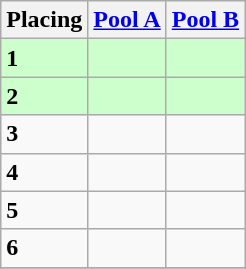<table class=wikitable style="border:1px solid #AAAAAA;">
<tr>
<th>Placing</th>
<th><a href='#'>Pool A</a></th>
<th><a href='#'>Pool B</a></th>
</tr>
<tr style="background: #ccffcc;">
<td><strong>1</strong></td>
<td></td>
<td></td>
</tr>
<tr style="background: #ccffcc;">
<td><strong>2</strong></td>
<td></td>
<td></td>
</tr>
<tr>
<td><strong>3</strong></td>
<td></td>
<td></td>
</tr>
<tr>
<td><strong>4</strong></td>
<td></td>
<td></td>
</tr>
<tr>
<td><strong>5</strong></td>
<td></td>
<td></td>
</tr>
<tr>
<td><strong>6</strong></td>
<td> </td>
<td></td>
</tr>
<tr>
</tr>
</table>
